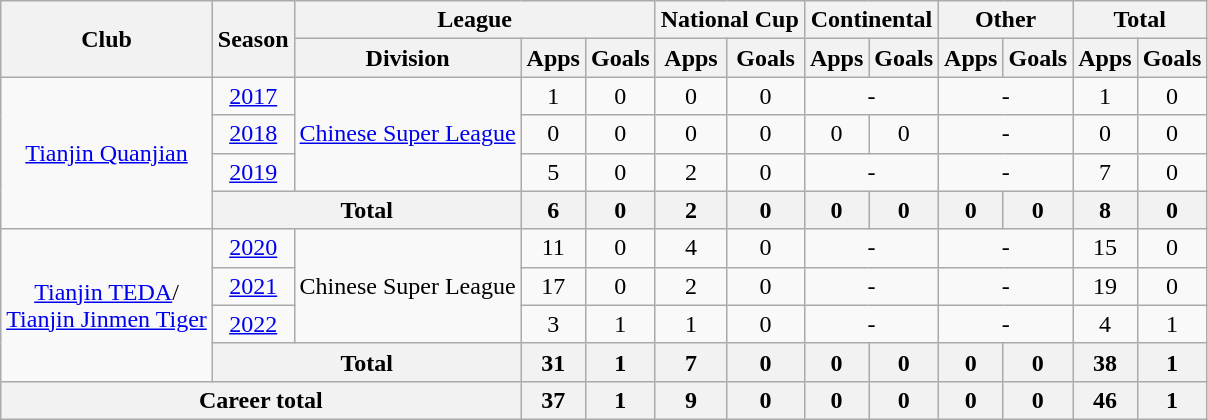<table class="wikitable" style="text-align: center">
<tr>
<th rowspan="2">Club</th>
<th rowspan="2">Season</th>
<th colspan="3">League</th>
<th colspan="2">National Cup</th>
<th colspan="2">Continental</th>
<th colspan="2">Other</th>
<th colspan="2">Total</th>
</tr>
<tr>
<th>Division</th>
<th>Apps</th>
<th>Goals</th>
<th>Apps</th>
<th>Goals</th>
<th>Apps</th>
<th>Goals</th>
<th>Apps</th>
<th>Goals</th>
<th>Apps</th>
<th>Goals</th>
</tr>
<tr>
<td rowspan=4><a href='#'>Tianjin Quanjian</a></td>
<td><a href='#'>2017</a></td>
<td rowspan=3><a href='#'>Chinese Super League</a></td>
<td>1</td>
<td>0</td>
<td>0</td>
<td>0</td>
<td colspan="2">-</td>
<td colspan="2">-</td>
<td>1</td>
<td>0</td>
</tr>
<tr>
<td><a href='#'>2018</a></td>
<td>0</td>
<td>0</td>
<td>0</td>
<td>0</td>
<td>0</td>
<td>0</td>
<td colspan="2">-</td>
<td>0</td>
<td>0</td>
</tr>
<tr>
<td><a href='#'>2019</a></td>
<td>5</td>
<td>0</td>
<td>2</td>
<td>0</td>
<td colspan="2">-</td>
<td colspan="2">-</td>
<td>7</td>
<td>0</td>
</tr>
<tr>
<th colspan=2>Total</th>
<th>6</th>
<th>0</th>
<th>2</th>
<th>0</th>
<th>0</th>
<th>0</th>
<th>0</th>
<th>0</th>
<th>8</th>
<th>0</th>
</tr>
<tr>
<td rowspan=4><a href='#'>Tianjin TEDA</a>/<br><a href='#'>Tianjin Jinmen Tiger</a></td>
<td><a href='#'>2020</a></td>
<td rowspan=3>Chinese Super League</td>
<td>11</td>
<td>0</td>
<td>4</td>
<td>0</td>
<td colspan="2">-</td>
<td colspan="2">-</td>
<td>15</td>
<td>0</td>
</tr>
<tr>
<td><a href='#'>2021</a></td>
<td>17</td>
<td>0</td>
<td>2</td>
<td>0</td>
<td colspan="2">-</td>
<td colspan="2">-</td>
<td>19</td>
<td>0</td>
</tr>
<tr>
<td><a href='#'>2022</a></td>
<td>3</td>
<td>1</td>
<td>1</td>
<td>0</td>
<td colspan="2">-</td>
<td colspan="2">-</td>
<td>4</td>
<td>1</td>
</tr>
<tr>
<th colspan=2>Total</th>
<th>31</th>
<th>1</th>
<th>7</th>
<th>0</th>
<th>0</th>
<th>0</th>
<th>0</th>
<th>0</th>
<th>38</th>
<th>1</th>
</tr>
<tr>
<th colspan=3>Career total</th>
<th>37</th>
<th>1</th>
<th>9</th>
<th>0</th>
<th>0</th>
<th>0</th>
<th>0</th>
<th>0</th>
<th>46</th>
<th>1</th>
</tr>
</table>
